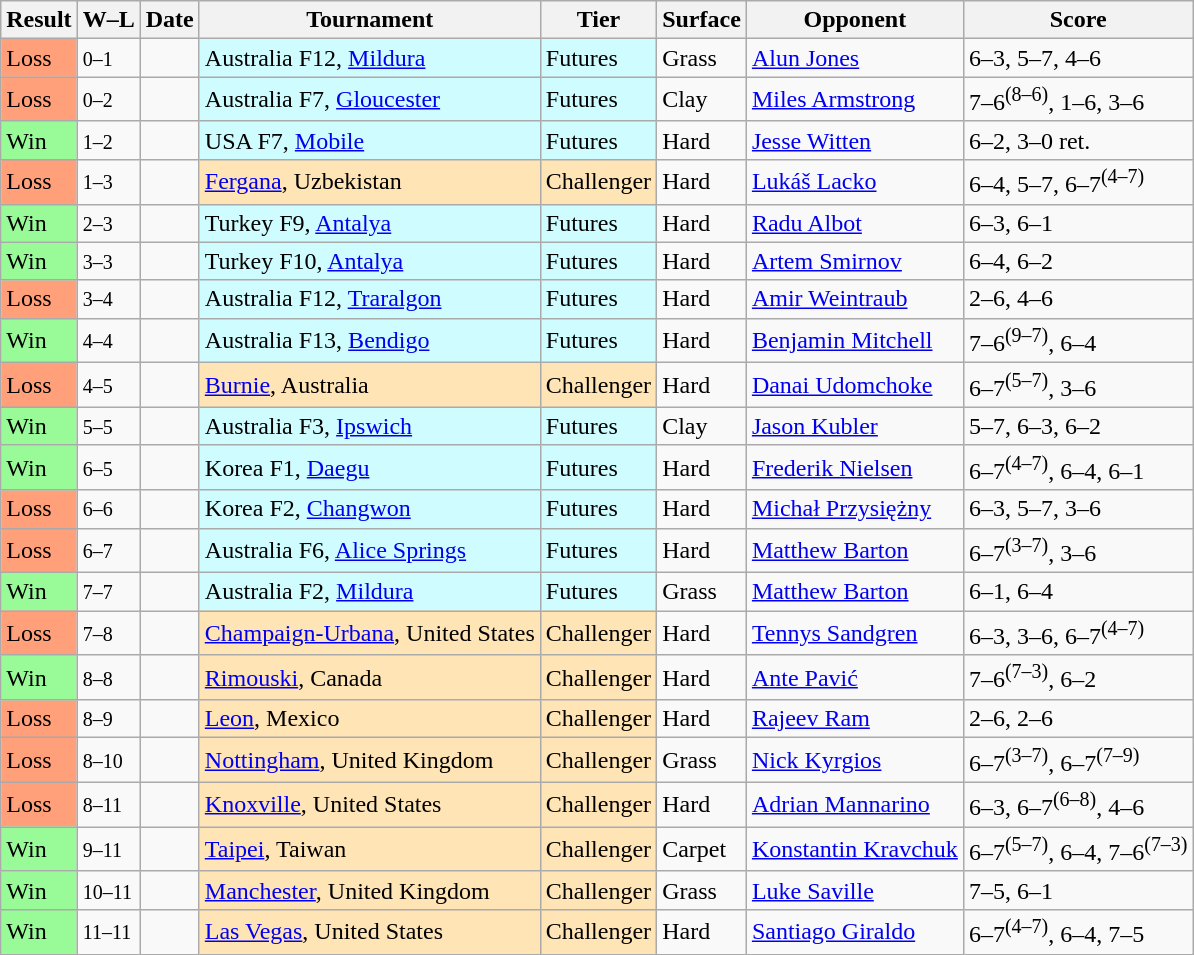<table class="sortable wikitable">
<tr>
<th>Result</th>
<th class="unsortable">W–L</th>
<th>Date</th>
<th>Tournament</th>
<th>Tier</th>
<th>Surface</th>
<th>Opponent</th>
<th class="unsortable">Score</th>
</tr>
<tr>
<td bgcolor=FFA07A>Loss</td>
<td><small>0–1</small></td>
<td></td>
<td style="background:#cffcff;">Australia F12, <a href='#'>Mildura</a></td>
<td style="background:#cffcff;">Futures</td>
<td>Grass</td>
<td> <a href='#'>Alun Jones</a></td>
<td>6–3, 5–7, 4–6</td>
</tr>
<tr>
<td bgcolor=FFA07A>Loss</td>
<td><small>0–2</small></td>
<td></td>
<td style="background:#cffcff;">Australia F7, <a href='#'>Gloucester</a></td>
<td style="background:#cffcff;">Futures</td>
<td>Clay</td>
<td> <a href='#'>Miles Armstrong</a></td>
<td>7–6<sup>(8–6)</sup>, 1–6, 3–6</td>
</tr>
<tr>
<td bgcolor=98FB98>Win</td>
<td><small>1–2</small></td>
<td></td>
<td style="background:#cffcff;">USA F7, <a href='#'>Mobile</a></td>
<td style="background:#cffcff;">Futures</td>
<td>Hard</td>
<td> <a href='#'>Jesse Witten</a></td>
<td>6–2, 3–0 ret.</td>
</tr>
<tr>
<td bgcolor=FFA07A>Loss</td>
<td><small>1–3</small></td>
<td></td>
<td style="background:moccasin;"><a href='#'>Fergana</a>, Uzbekistan</td>
<td style="background:moccasin;">Challenger</td>
<td>Hard</td>
<td> <a href='#'>Lukáš Lacko</a></td>
<td>6–4, 5–7, 6–7<sup>(4–7)</sup></td>
</tr>
<tr>
<td bgcolor=98FB98>Win</td>
<td><small>2–3</small></td>
<td></td>
<td style="background:#cffcff;">Turkey F9, <a href='#'>Antalya</a></td>
<td style="background:#cffcff;">Futures</td>
<td>Hard</td>
<td> <a href='#'>Radu Albot</a></td>
<td>6–3, 6–1</td>
</tr>
<tr>
<td bgcolor=98FB98>Win</td>
<td><small>3–3</small></td>
<td></td>
<td style="background:#cffcff;">Turkey F10, <a href='#'>Antalya</a></td>
<td style="background:#cffcff;">Futures</td>
<td>Hard</td>
<td> <a href='#'>Artem Smirnov</a></td>
<td>6–4, 6–2</td>
</tr>
<tr>
<td bgcolor=FFA07A>Loss</td>
<td><small>3–4</small></td>
<td></td>
<td style="background:#cffcff;">Australia F12, <a href='#'>Traralgon</a></td>
<td style="background:#cffcff;">Futures</td>
<td>Hard</td>
<td> <a href='#'>Amir Weintraub</a></td>
<td>2–6, 4–6</td>
</tr>
<tr>
<td bgcolor=98FB98>Win</td>
<td><small>4–4</small></td>
<td></td>
<td style="background:#cffcff;">Australia F13, <a href='#'>Bendigo</a></td>
<td style="background:#cffcff;">Futures</td>
<td>Hard</td>
<td> <a href='#'>Benjamin Mitchell</a></td>
<td>7–6<sup>(9–7)</sup>, 6–4</td>
</tr>
<tr>
<td bgcolor=FFA07A>Loss</td>
<td><small>4–5</small></td>
<td></td>
<td style="background:moccasin;"><a href='#'>Burnie</a>, Australia</td>
<td style="background:moccasin;">Challenger</td>
<td>Hard</td>
<td> <a href='#'>Danai Udomchoke</a></td>
<td>6–7<sup>(5–7)</sup>, 3–6</td>
</tr>
<tr>
<td bgcolor=98FB98>Win</td>
<td><small>5–5</small></td>
<td></td>
<td style="background:#cffcff;">Australia F3, <a href='#'>Ipswich</a></td>
<td style="background:#cffcff;">Futures</td>
<td>Clay</td>
<td> <a href='#'>Jason Kubler</a></td>
<td>5–7, 6–3, 6–2</td>
</tr>
<tr>
<td bgcolor=98FB98>Win</td>
<td><small>6–5</small></td>
<td></td>
<td style="background:#cffcff;">Korea F1, <a href='#'>Daegu</a></td>
<td style="background:#cffcff;">Futures</td>
<td>Hard</td>
<td> <a href='#'>Frederik Nielsen</a></td>
<td>6–7<sup>(4–7)</sup>, 6–4, 6–1</td>
</tr>
<tr>
<td bgcolor=FFA07A>Loss</td>
<td><small>6–6</small></td>
<td></td>
<td style="background:#cffcff;">Korea F2, <a href='#'>Changwon</a></td>
<td style="background:#cffcff;">Futures</td>
<td>Hard</td>
<td> <a href='#'>Michał Przysiężny</a></td>
<td>6–3, 5–7, 3–6</td>
</tr>
<tr>
<td bgcolor=FFA07A>Loss</td>
<td><small>6–7</small></td>
<td></td>
<td style="background:#cffcff;">Australia F6, <a href='#'>Alice Springs</a></td>
<td style="background:#cffcff;">Futures</td>
<td>Hard</td>
<td> <a href='#'>Matthew Barton</a></td>
<td>6–7<sup>(3–7)</sup>, 3–6</td>
</tr>
<tr>
<td bgcolor=98FB98>Win</td>
<td><small>7–7</small></td>
<td></td>
<td style="background:#cffcff;">Australia F2, <a href='#'>Mildura</a></td>
<td style="background:#cffcff;">Futures</td>
<td>Grass</td>
<td> <a href='#'>Matthew Barton</a></td>
<td>6–1, 6–4</td>
</tr>
<tr>
<td bgcolor=FFA07A>Loss</td>
<td><small>7–8</small></td>
<td></td>
<td style="background:moccasin;"><a href='#'>Champaign-Urbana</a>, United States</td>
<td style="background:moccasin;">Challenger</td>
<td>Hard</td>
<td> <a href='#'>Tennys Sandgren</a></td>
<td>6–3, 3–6, 6–7<sup>(4–7)</sup></td>
</tr>
<tr>
<td bgcolor=98FB98>Win</td>
<td><small>8–8</small></td>
<td></td>
<td style="background:moccasin;"><a href='#'>Rimouski</a>, Canada</td>
<td style="background:moccasin;">Challenger</td>
<td>Hard</td>
<td> <a href='#'>Ante Pavić</a></td>
<td>7–6<sup>(7–3)</sup>, 6–2</td>
</tr>
<tr>
<td bgcolor=FFA07A>Loss</td>
<td><small>8–9</small></td>
<td></td>
<td style="background:moccasin;"><a href='#'>Leon</a>, Mexico</td>
<td style="background:moccasin;">Challenger</td>
<td>Hard</td>
<td> <a href='#'>Rajeev Ram</a></td>
<td>2–6, 2–6</td>
</tr>
<tr>
<td bgcolor=FFA07A>Loss</td>
<td><small>8–10</small></td>
<td></td>
<td style="background:moccasin;"><a href='#'>Nottingham</a>, United Kingdom</td>
<td style="background:moccasin;">Challenger</td>
<td>Grass</td>
<td> <a href='#'>Nick Kyrgios</a></td>
<td>6–7<sup>(3–7)</sup>, 6–7<sup>(7–9)</sup></td>
</tr>
<tr>
<td bgcolor=FFA07A>Loss</td>
<td><small>8–11</small></td>
<td></td>
<td style="background:moccasin;"><a href='#'>Knoxville</a>, United States</td>
<td style="background:moccasin;">Challenger</td>
<td>Hard</td>
<td> <a href='#'>Adrian Mannarino</a></td>
<td>6–3, 6–7<sup>(6–8)</sup>, 4–6</td>
</tr>
<tr>
<td bgcolor=98FB98>Win</td>
<td><small>9–11</small></td>
<td></td>
<td style="background:moccasin;"><a href='#'>Taipei</a>, Taiwan</td>
<td style="background:moccasin;">Challenger</td>
<td>Carpet</td>
<td> <a href='#'>Konstantin Kravchuk</a></td>
<td>6–7<sup>(5–7)</sup>, 6–4, 7–6<sup>(7–3)</sup></td>
</tr>
<tr>
<td bgcolor=98FB98>Win</td>
<td><small>10–11</small></td>
<td></td>
<td style="background:moccasin;"><a href='#'>Manchester</a>, United Kingdom</td>
<td style="background:moccasin;">Challenger</td>
<td>Grass</td>
<td> <a href='#'>Luke Saville</a></td>
<td>7–5, 6–1</td>
</tr>
<tr>
<td bgcolor=98FB98>Win</td>
<td><small>11–11</small></td>
<td></td>
<td style="background:moccasin;"><a href='#'>Las Vegas</a>, United States</td>
<td style="background:moccasin;">Challenger</td>
<td>Hard</td>
<td> <a href='#'>Santiago Giraldo</a></td>
<td>6–7<sup>(4–7)</sup>, 6–4, 7–5</td>
</tr>
</table>
